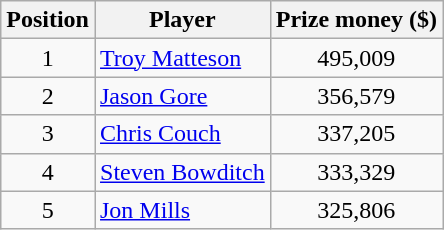<table class="wikitable">
<tr>
<th>Position</th>
<th>Player</th>
<th>Prize money ($)</th>
</tr>
<tr>
<td align=center>1</td>
<td> <a href='#'>Troy Matteson</a></td>
<td align=center>495,009</td>
</tr>
<tr>
<td align=center>2</td>
<td> <a href='#'>Jason Gore</a></td>
<td align=center>356,579</td>
</tr>
<tr>
<td align=center>3</td>
<td> <a href='#'>Chris Couch</a></td>
<td align=center>337,205</td>
</tr>
<tr>
<td align=center>4</td>
<td> <a href='#'>Steven Bowditch</a></td>
<td align=center>333,329</td>
</tr>
<tr>
<td align=center>5</td>
<td> <a href='#'>Jon Mills</a></td>
<td align=center>325,806</td>
</tr>
</table>
